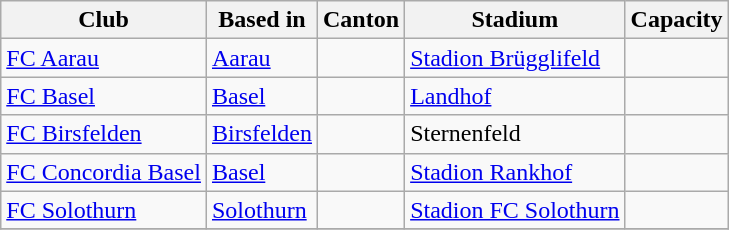<table class="wikitable">
<tr>
<th>Club</th>
<th>Based in</th>
<th>Canton</th>
<th>Stadium</th>
<th>Capacity</th>
</tr>
<tr>
<td><a href='#'>FC Aarau</a></td>
<td><a href='#'>Aarau</a></td>
<td></td>
<td><a href='#'>Stadion Brügglifeld</a></td>
<td></td>
</tr>
<tr>
<td><a href='#'>FC Basel</a></td>
<td><a href='#'>Basel</a></td>
<td></td>
<td><a href='#'>Landhof</a></td>
<td></td>
</tr>
<tr>
<td><a href='#'>FC Birsfelden</a></td>
<td><a href='#'>Birsfelden</a></td>
<td></td>
<td>Sternenfeld</td>
<td></td>
</tr>
<tr>
<td><a href='#'>FC Concordia Basel</a></td>
<td><a href='#'>Basel</a></td>
<td></td>
<td><a href='#'>Stadion Rankhof</a></td>
<td></td>
</tr>
<tr>
<td><a href='#'>FC Solothurn</a></td>
<td><a href='#'>Solothurn</a></td>
<td></td>
<td><a href='#'>Stadion FC Solothurn</a></td>
<td></td>
</tr>
<tr>
</tr>
</table>
